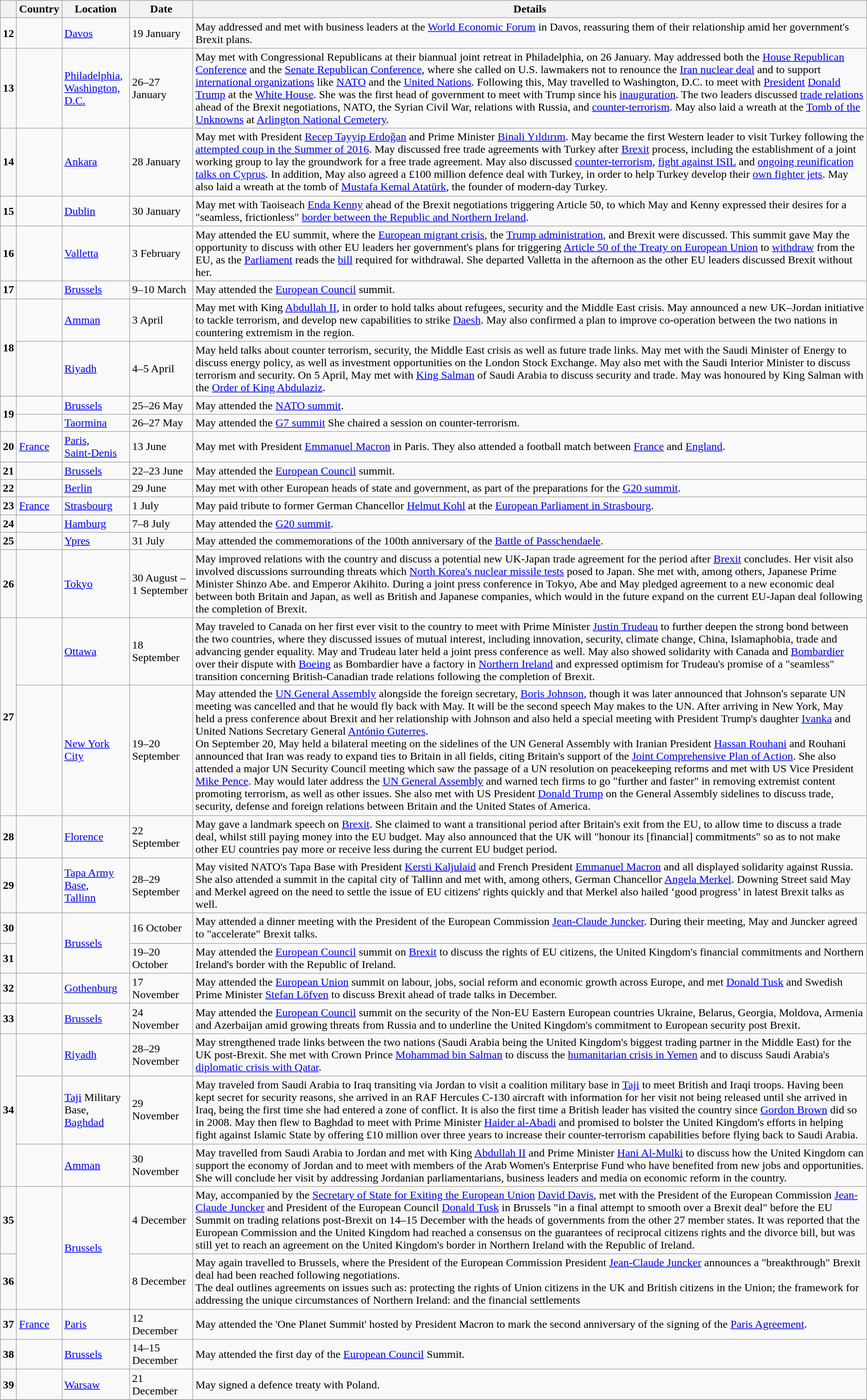<table class="wikitable sortable">
<tr>
<th></th>
<th>Country</th>
<th>Location</th>
<th>Date</th>
<th>Details</th>
</tr>
<tr>
<td><strong>12</strong></td>
<td></td>
<td><a href='#'>Davos</a></td>
<td>19 January</td>
<td>May addressed and met with business leaders at the <a href='#'>World Economic Forum</a> in Davos, reassuring them of their relationship amid her government's Brexit plans.</td>
</tr>
<tr>
<td><strong>13</strong></td>
<td></td>
<td><a href='#'>Philadelphia</a>,<br><a href='#'>Washington, D.C.</a></td>
<td>26–27 January</td>
<td>May met with Congressional Republicans at their biannual joint retreat in Philadelphia, on 26 January. May addressed both the <a href='#'>House Republican Conference</a> and the <a href='#'>Senate Republican Conference</a>, where she called on U.S. lawmakers not to renounce the <a href='#'>Iran nuclear deal</a> and to support <a href='#'>international organizations</a> like <a href='#'>NATO</a> and the <a href='#'>United Nations</a>. Following this, May travelled to Washington, D.C. to meet with <a href='#'>President</a> <a href='#'>Donald Trump</a> at the <a href='#'>White House</a>. She was the first head of government to meet with Trump since his <a href='#'>inauguration</a>. The two leaders discussed <a href='#'>trade relations</a> ahead of the Brexit negotiations, NATO, the Syrian Civil War, relations with Russia, and <a href='#'>counter-terrorism</a>. May also laid a wreath at the <a href='#'>Tomb of the Unknowns</a> at <a href='#'>Arlington National Cemetery</a>.</td>
</tr>
<tr>
<td><strong>14</strong></td>
<td></td>
<td><a href='#'>Ankara</a></td>
<td>28 January</td>
<td>May met with President <a href='#'>Recep Tayyip Erdoğan</a> and Prime Minister <a href='#'>Binali Yıldırım</a>. May became the first Western leader to visit Turkey following the <a href='#'>attempted coup in the Summer of 2016</a>. May discussed free trade agreements with Turkey after <a href='#'>Brexit</a> process, including the establishment of a joint working group to lay the groundwork for a free trade agreement. May also discussed <a href='#'>counter-terrorism</a>, <a href='#'>fight against ISIL</a> and <a href='#'>ongoing reunification talks on Cyprus</a>. In addition, May also agreed a £100 million defence deal with Turkey, in order to help Turkey develop their <a href='#'>own fighter jets</a>. May also laid a wreath at the tomb of <a href='#'>Mustafa Kemal Atatürk</a>, the founder of modern-day Turkey.</td>
</tr>
<tr>
<td><strong>15</strong></td>
<td></td>
<td><a href='#'>Dublin</a></td>
<td>30 January</td>
<td>May met with Taoiseach <a href='#'>Enda Kenny</a> ahead of the Brexit negotiations triggering Article 50, to which May and Kenny expressed their desires for a "seamless, frictionless" <a href='#'>border between the Republic and Northern Ireland</a>.</td>
</tr>
<tr>
<td><strong>16</strong></td>
<td></td>
<td><a href='#'>Valletta</a></td>
<td>3 February</td>
<td>May attended the EU summit, where the <a href='#'>European migrant crisis</a>, the <a href='#'>Trump administration</a>, and Brexit were discussed. This summit gave May the opportunity to discuss with other EU leaders her government's plans for triggering <a href='#'>Article 50 of the Treaty on European Union</a> to <a href='#'>withdraw</a> from the EU, as the <a href='#'>Parliament</a> reads the <a href='#'>bill</a> required for withdrawal. She departed Valletta in the afternoon as the other EU leaders discussed Brexit without her.</td>
</tr>
<tr>
<td><strong>17</strong></td>
<td></td>
<td><a href='#'>Brussels</a></td>
<td>9–10 March</td>
<td>May attended the <a href='#'>European Council</a> summit.</td>
</tr>
<tr>
<td rowspan=2><strong>18</strong></td>
<td></td>
<td><a href='#'>Amman</a></td>
<td>3 April</td>
<td>May met with King <a href='#'>Abdullah II</a>, in order to hold talks about refugees, security and the Middle East crisis. May announced a new UK–Jordan initiative to tackle terrorism, and develop new capabilities to strike <a href='#'>Daesh</a>. May also confirmed a plan to improve co-operation between the two nations in countering extremism in the region.</td>
</tr>
<tr>
<td></td>
<td><a href='#'>Riyadh</a></td>
<td>4–5 April</td>
<td>May held talks about counter terrorism, security, the Middle East crisis as well as future trade links. May met with the Saudi Minister of Energy to discuss energy policy, as well as investment opportunities on the London Stock Exchange. May also met with the Saudi Interior Minister to discuss terrorism and security. On 5 April, May met with <a href='#'>King Salman</a> of Saudi Arabia to discuss security and trade. May was honoured by King Salman with the <a href='#'>Order of King Abdulaziz</a>.</td>
</tr>
<tr>
<td rowspan=2><strong>19</strong></td>
<td></td>
<td><a href='#'>Brussels</a></td>
<td>25–26 May</td>
<td>May attended the <a href='#'>NATO summit</a>.</td>
</tr>
<tr>
<td></td>
<td><a href='#'>Taormina</a></td>
<td>26–27 May</td>
<td>May attended the <a href='#'>G7 summit</a> She chaired a session on counter-terrorism.</td>
</tr>
<tr>
<td><strong>20</strong></td>
<td> <a href='#'>France</a></td>
<td><a href='#'>Paris</a>,<br><a href='#'>Saint-Denis</a></td>
<td>13 June</td>
<td>May met with President <a href='#'>Emmanuel Macron</a> in Paris. They also attended a football match between <a href='#'>France</a> and <a href='#'>England</a>.</td>
</tr>
<tr>
<td><strong>21</strong></td>
<td></td>
<td><a href='#'>Brussels</a></td>
<td>22–23 June</td>
<td>May attended the <a href='#'>European Council</a> summit.</td>
</tr>
<tr>
<td><strong>22</strong></td>
<td></td>
<td><a href='#'>Berlin</a></td>
<td>29 June</td>
<td>May met with other European heads of state and government, as part of the preparations for the <a href='#'>G20 summit</a>.</td>
</tr>
<tr>
<td><strong>23</strong></td>
<td> <a href='#'>France</a></td>
<td><a href='#'>Strasbourg</a></td>
<td>1 July</td>
<td>May paid tribute to former German Chancellor <a href='#'>Helmut Kohl</a> at the <a href='#'>European Parliament in Strasbourg</a>.</td>
</tr>
<tr>
<td><strong>24</strong></td>
<td></td>
<td><a href='#'>Hamburg</a></td>
<td>7–8 July</td>
<td>May attended the <a href='#'>G20 summit</a>.</td>
</tr>
<tr>
<td><strong>25</strong></td>
<td></td>
<td><a href='#'>Ypres</a></td>
<td>31 July</td>
<td>May attended the commemorations of the 100th anniversary of the <a href='#'>Battle of Passchendaele</a>.</td>
</tr>
<tr>
<td><strong>26</strong></td>
<td></td>
<td><a href='#'>Tokyo</a></td>
<td>30 August – 1 September</td>
<td>May improved relations with the country and discuss a potential new UK-Japan trade agreement for the period after <a href='#'>Brexit</a> concludes.  Her visit also involved discussions surrounding threats which <a href='#'>North Korea's nuclear missile tests</a> posed to Japan.  She met with, among others, Japanese Prime Minister Shinzo Abe. and Emperor Akihito. During a joint press conference in Tokyo, Abe and May pledged agreement to a new economic deal between both Britain and Japan, as well as British and Japanese companies, which would in the future expand on the current EU-Japan deal following the completion of Brexit.</td>
</tr>
<tr>
<td rowspan=2><strong>27</strong></td>
<td></td>
<td><a href='#'>Ottawa</a></td>
<td>18 September</td>
<td>May traveled to Canada on her first ever visit to the country to meet with Prime Minister <a href='#'>Justin Trudeau</a> to further deepen the strong bond between the two countries, where they discussed issues of mutual interest, including innovation, security, climate change, China, Islamaphobia, trade and advancing gender equality.  May and Trudeau later held a joint press conference as well.  May also showed solidarity with Canada and <a href='#'>Bombardier</a> over their dispute with <a href='#'>Boeing</a> as Bombardier have a factory in <a href='#'>Northern Ireland</a> and expressed optimism for Trudeau's promise of a "seamless" transition concerning British-Canadian trade relations following the completion of Brexit.</td>
</tr>
<tr>
<td></td>
<td><a href='#'>New York City</a></td>
<td>19–20 September</td>
<td>May attended the <a href='#'>UN General Assembly</a> alongside the foreign secretary, <a href='#'>Boris Johnson</a>, though it was later announced that Johnson's separate UN meeting was cancelled and that he would fly back with May. It will be the second speech May makes to the UN.  After arriving in New York, May held a press conference about Brexit and her relationship with Johnson and also held a special meeting with President Trump's daughter <a href='#'>Ivanka</a> and United Nations Secretary General <a href='#'>António Guterres</a>.<br>On September 20, May held a bilateral meeting  on the sidelines of the UN General Assembly with Iranian President <a href='#'>Hassan Rouhani</a> and Rouhani announced that Iran was ready to expand ties to Britain in all fields, citing Britain's support of the <a href='#'>Joint Comprehensive Plan of Action</a>.  She also attended a major UN Security Council meeting which saw the passage of a UN resolution on peacekeeping reforms and met with US Vice President <a href='#'>Mike Pence</a>.  May would later address the <a href='#'>UN General Assembly</a> and warned tech firms to go "further and faster" in removing extremist content promoting terrorism, as well as other issues. She also met with US President <a href='#'>Donald Trump</a> on the General Assembly sidelines to discuss trade, security, defense and foreign relations between Britain and the United States of America.</td>
</tr>
<tr>
<td><strong>28</strong></td>
<td></td>
<td><a href='#'>Florence</a></td>
<td>22 September</td>
<td>May gave a landmark speech on <a href='#'>Brexit</a>. She claimed to want a transitional period after Britain's exit from the EU, to allow time to discuss a trade deal, whilst still paying money into the EU budget. May also announced that the UK will "honour its [financial] commitments" so as to not make other EU countries pay more or receive less during the current EU budget period.</td>
</tr>
<tr>
<td><strong>29</strong></td>
<td></td>
<td><a href='#'>Tapa Army Base</a>,<br><a href='#'>Tallinn</a></td>
<td>28–29 September</td>
<td>May visited NATO's Tapa Base with President <a href='#'>Kersti Kaljulaid</a> and French President <a href='#'>Emmanuel Macron</a> and all displayed solidarity against Russia.  She also attended a summit in the capital city of Tallinn and met with, among others, German Chancellor <a href='#'>Angela Merkel</a>.  Downing Street said May and Merkel agreed on the need to settle the issue of EU citizens' rights quickly and that Merkel also hailed ‘good progress’ in latest Brexit talks as well.</td>
</tr>
<tr>
<td><strong>30</strong></td>
<td rowspan="2"></td>
<td rowspan="2"><a href='#'>Brussels</a></td>
<td>16 October</td>
<td>May attended a dinner meeting with the President of the European Commission <a href='#'>Jean-Claude Juncker</a>. During their meeting, May and Juncker agreed to "accelerate" Brexit talks.</td>
</tr>
<tr>
<td><strong>31</strong></td>
<td>19–20 October</td>
<td>May attended the <a href='#'>European Council</a> summit on <a href='#'>Brexit</a> to discuss the rights of EU citizens, the United Kingdom's financial commitments and Northern Ireland's border with the Republic of Ireland.</td>
</tr>
<tr>
<td><strong>32</strong></td>
<td></td>
<td><a href='#'>Gothenburg</a></td>
<td>17 November</td>
<td>May attended the <a href='#'>European Union</a> summit on labour, jobs, social reform and economic growth across Europe, and met <a href='#'>Donald Tusk</a> and Swedish Prime Minister <a href='#'>Stefan Löfven</a> to discuss Brexit ahead of trade talks in December.</td>
</tr>
<tr>
<td><strong>33</strong></td>
<td></td>
<td><a href='#'>Brussels</a></td>
<td>24 November</td>
<td>May attended the <a href='#'>European Council</a> summit on the security of the Non-EU Eastern European countries Ukraine, Belarus, Georgia, Moldova, Armenia and Azerbaijan amid growing threats from Russia and to underline the United Kingdom's commitment to European security post Brexit.</td>
</tr>
<tr>
<td rowspan=3><strong>34</strong></td>
<td></td>
<td><a href='#'>Riyadh</a></td>
<td>28–29 November</td>
<td>May strengthened trade links between the two nations (Saudi Arabia being the United Kingdom's biggest trading partner in the Middle East) for the UK post-Brexit. She met with Crown Prince <a href='#'>Mohammad bin Salman</a> to discuss the <a href='#'>humanitarian crisis in Yemen</a> and to discuss Saudi Arabia's <a href='#'>diplomatic crisis with Qatar</a>.</td>
</tr>
<tr>
<td></td>
<td><a href='#'>Taji</a> Military Base,<br><a href='#'>Baghdad</a></td>
<td>29 November</td>
<td>May traveled from Saudi Arabia to Iraq transiting via Jordan to visit a coalition military base in <a href='#'>Taji</a> to meet British and Iraqi troops. Having been kept secret for security reasons, she arrived in an RAF Hercules C-130 aircraft with information for her visit not being released until she arrived in Iraq, being the first time she had entered a zone of conflict. It is also the first time a British leader has visited the country since <a href='#'>Gordon Brown</a> did so in 2008. May then flew to Baghdad to meet with Prime Minister <a href='#'>Haider al-Abadi</a> and promised to bolster the United Kingdom's efforts in helping fight against Islamic State by offering £10 million over three years to increase their counter-terrorism capabilities before flying back to Saudi Arabia.</td>
</tr>
<tr>
<td></td>
<td><a href='#'>Amman</a></td>
<td>30 November</td>
<td>May travelled from Saudi Arabia to Jordan and met with King <a href='#'>Abdullah II</a> and Prime Minister <a href='#'>Hani Al-Mulki</a> to discuss how the United Kingdom can support the economy of Jordan and to meet with members of the Arab Women's Enterprise Fund who have benefited from new jobs and opportunities. She will conclude her visit by addressing Jordanian parliamentarians, business leaders and media on economic reform in the country.</td>
</tr>
<tr>
<td><strong>35</strong></td>
<td rowspan=2></td>
<td rowspan=2><a href='#'>Brussels</a></td>
<td>4 December</td>
<td>May, accompanied by the <a href='#'>Secretary of State for Exiting the European Union</a> <a href='#'>David Davis</a>, met with the President of the European Commission <a href='#'>Jean-Claude Juncker</a> and President of the European Council <a href='#'>Donald Tusk</a> in Brussels "in a final attempt to smooth over a Brexit deal" before the EU Summit on trading relations post-Brexit on 14–15 December with the heads of governments from the other 27 member states. It was reported that the European Commission and the United Kingdom had reached a consensus on the guarantees of reciprocal citizens rights and the divorce bill, but was still yet to reach an agreement on the United Kingdom's border in Northern Ireland with the Republic of Ireland.</td>
</tr>
<tr>
<td><strong>36</strong></td>
<td>8 December</td>
<td>May again travelled to Brussels, where the President of the European Commission President <a href='#'>Jean-Claude Juncker</a> announces a "breakthrough" Brexit deal had been reached following negotiations.<br>The deal outlines agreements on issues such as: protecting the rights of Union citizens in the UK and British citizens in the Union; the framework for addressing the unique circumstances of Northern Ireland: and the financial settlements</td>
</tr>
<tr>
<td><strong>37</strong></td>
<td> <a href='#'>France</a></td>
<td><a href='#'>Paris</a></td>
<td>12 December</td>
<td>May attended the 'One Planet Summit' hosted by President Macron to mark the second anniversary of the signing of the <a href='#'>Paris Agreement</a>.</td>
</tr>
<tr>
<td><strong>38</strong></td>
<td></td>
<td><a href='#'>Brussels</a></td>
<td>14–15 December</td>
<td>May attended the first day of the <a href='#'>European Council</a> Summit.</td>
</tr>
<tr>
<td><strong>39</strong></td>
<td></td>
<td><a href='#'>Warsaw</a></td>
<td>21 December</td>
<td>May signed a defence treaty with Poland.</td>
</tr>
<tr>
</tr>
</table>
